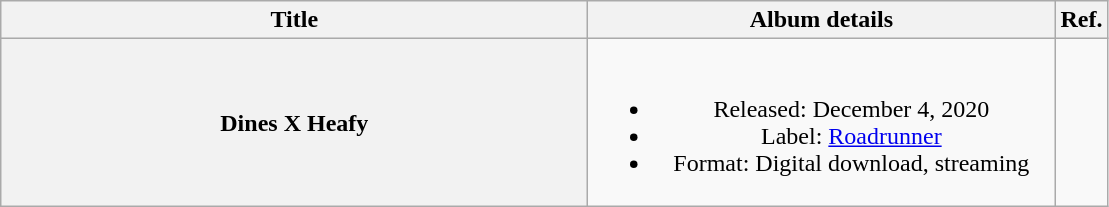<table class="wikitable plainrowheaders" style="text-align:center">
<tr>
<th scope="col" rowspan="1" style="width:24em;">Title</th>
<th scope="col" rowspan="1" style="width:19em;">Album details</th>
<th scope="col" rowspan="1" style="width:0em;">Ref.</th>
</tr>
<tr>
<th scope="row">Dines X Heafy<br> </th>
<td><br><ul><li>Released: December 4, 2020</li><li>Label: <a href='#'>Roadrunner</a></li><li>Format: Digital download, streaming</li></ul></td>
<td></td>
</tr>
</table>
